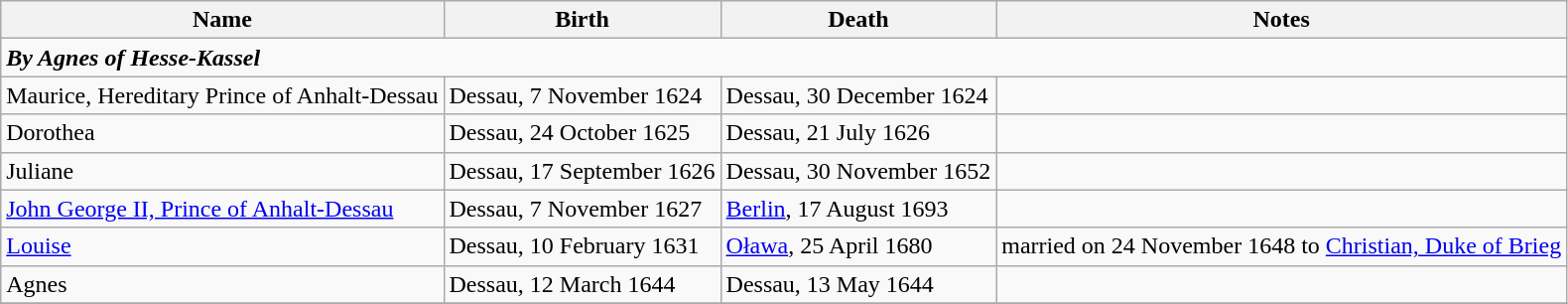<table class="wikitable">
<tr>
<th>Name</th>
<th>Birth</th>
<th>Death</th>
<th>Notes</th>
</tr>
<tr>
<td colspan=4><strong><em>By Agnes of Hesse-Kassel</em></strong></td>
</tr>
<tr>
<td>Maurice, Hereditary Prince of Anhalt-Dessau</td>
<td>Dessau, 7 November 1624</td>
<td>Dessau, 30 December 1624</td>
<td></td>
</tr>
<tr>
<td>Dorothea</td>
<td>Dessau, 24 October 1625</td>
<td>Dessau, 21 July 1626</td>
<td></td>
</tr>
<tr>
<td>Juliane</td>
<td>Dessau, 17 September 1626</td>
<td>Dessau, 30 November 1652</td>
<td></td>
</tr>
<tr>
<td><a href='#'>John George II, Prince of Anhalt-Dessau</a></td>
<td>Dessau, 7 November 1627</td>
<td><a href='#'>Berlin</a>, 17 August 1693</td>
<td></td>
</tr>
<tr>
<td><a href='#'>Louise</a></td>
<td>Dessau, 10 February 1631</td>
<td><a href='#'>Oława</a>, 25 April 1680</td>
<td>married on 24 November 1648 to <a href='#'>Christian, Duke of Brieg</a></td>
</tr>
<tr>
<td>Agnes</td>
<td>Dessau, 12 March 1644</td>
<td>Dessau, 13 May 1644</td>
<td></td>
</tr>
<tr>
</tr>
</table>
